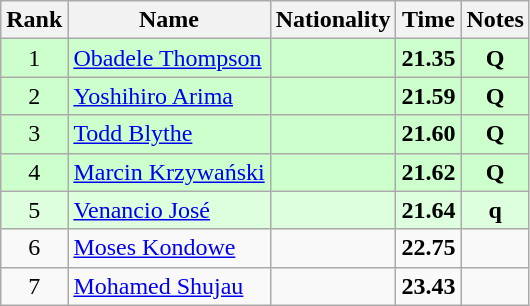<table class="wikitable sortable" style="text-align:center">
<tr>
<th>Rank</th>
<th>Name</th>
<th>Nationality</th>
<th>Time</th>
<th>Notes</th>
</tr>
<tr bgcolor=ccffcc>
<td>1</td>
<td align=left><a href='#'>Obadele Thompson</a></td>
<td align=left></td>
<td><strong>21.35</strong></td>
<td><strong>Q</strong></td>
</tr>
<tr bgcolor=ccffcc>
<td>2</td>
<td align=left><a href='#'>Yoshihiro Arima</a></td>
<td align=left></td>
<td><strong>21.59</strong></td>
<td><strong>Q</strong></td>
</tr>
<tr bgcolor=ccffcc>
<td>3</td>
<td align=left><a href='#'>Todd Blythe</a></td>
<td align=left></td>
<td><strong>21.60</strong></td>
<td><strong>Q</strong></td>
</tr>
<tr bgcolor=ccffcc>
<td>4</td>
<td align=left><a href='#'>Marcin Krzywański</a></td>
<td align=left></td>
<td><strong>21.62</strong></td>
<td><strong>Q</strong></td>
</tr>
<tr bgcolor=ddffdd>
<td>5</td>
<td align=left><a href='#'>Venancio José</a></td>
<td align=left></td>
<td><strong>21.64</strong></td>
<td><strong>q</strong></td>
</tr>
<tr>
<td>6</td>
<td align=left><a href='#'>Moses Kondowe</a></td>
<td align=left></td>
<td><strong>22.75</strong></td>
<td></td>
</tr>
<tr>
<td>7</td>
<td align=left><a href='#'>Mohamed Shujau</a></td>
<td align=left></td>
<td><strong>23.43</strong></td>
<td></td>
</tr>
</table>
